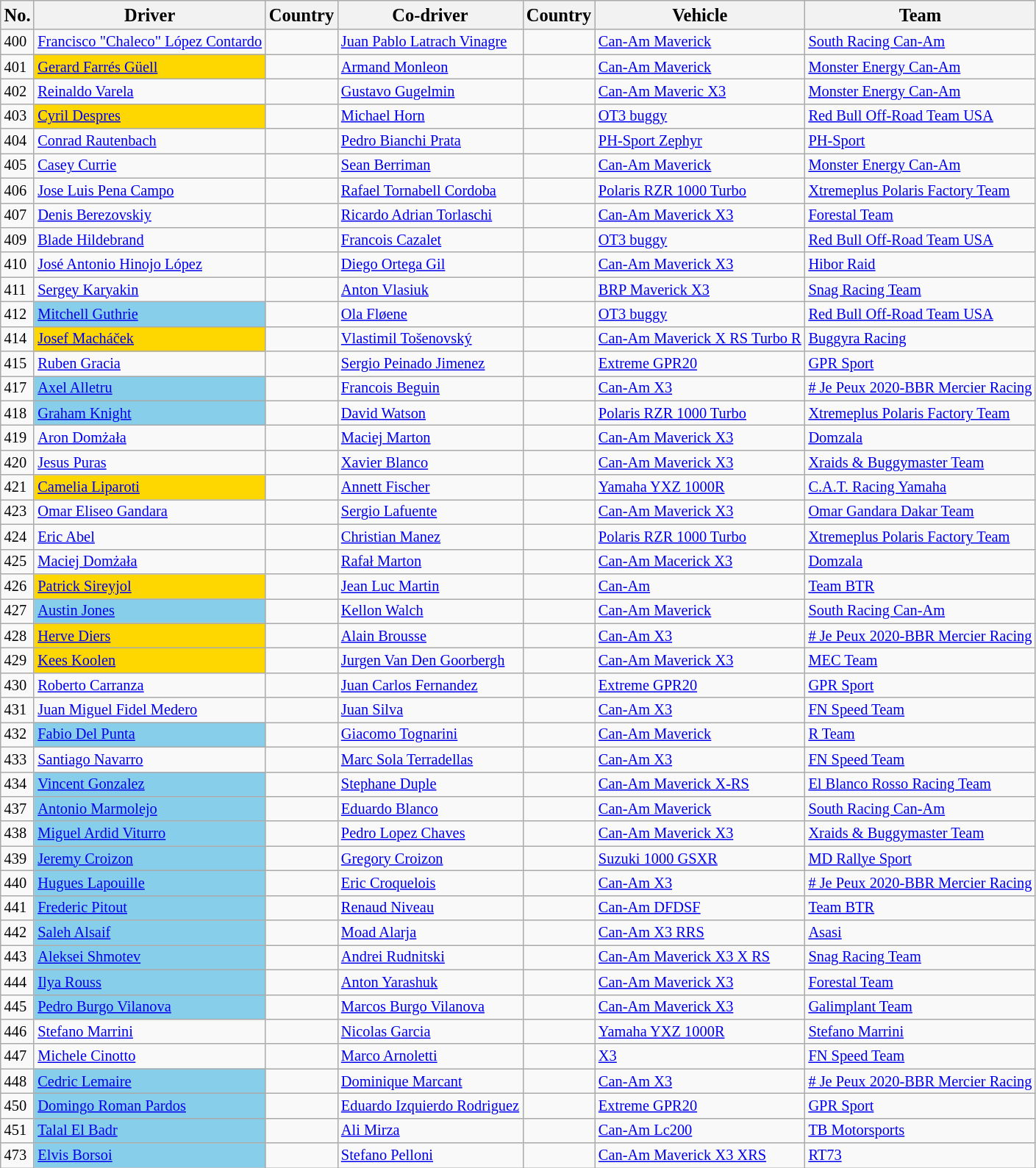<table class="wikitable sortable" style="font-size:85%;">
<tr>
<th><big>No.</big></th>
<th><big>Driver</big></th>
<th><big>Country</big></th>
<th><big>Co-driver</big></th>
<th><big>Country</big></th>
<th><big>Vehicle</big></th>
<th><big>Team</big></th>
</tr>
<tr>
<td>400</td>
<td><a href='#'>Francisco "Chaleco" López Contardo</a></td>
<td></td>
<td><a href='#'>Juan Pablo Latrach Vinagre</a></td>
<td></td>
<td><a href='#'>Can-Am Maverick</a></td>
<td><a href='#'>South Racing Can-Am</a></td>
</tr>
<tr>
<td>401</td>
<td bgcolor="gold"><a href='#'>Gerard Farrés Güell</a></td>
<td></td>
<td><a href='#'>Armand Monleon</a></td>
<td></td>
<td><a href='#'>Can-Am Maverick</a></td>
<td><a href='#'>Monster Energy Can-Am</a></td>
</tr>
<tr>
<td>402</td>
<td><a href='#'>Reinaldo Varela</a></td>
<td></td>
<td><a href='#'>Gustavo Gugelmin</a></td>
<td></td>
<td><a href='#'>Can-Am Maveric X3</a></td>
<td><a href='#'>Monster Energy Can-Am</a></td>
</tr>
<tr>
<td>403</td>
<td bgcolor="gold"><a href='#'>Cyril Despres</a></td>
<td></td>
<td><a href='#'>Michael Horn</a></td>
<td></td>
<td><a href='#'>OT3 buggy</a></td>
<td><a href='#'>Red Bull Off-Road Team USA</a></td>
</tr>
<tr>
<td>404</td>
<td><a href='#'>Conrad Rautenbach</a></td>
<td></td>
<td><a href='#'>Pedro Bianchi Prata</a></td>
<td></td>
<td><a href='#'>PH-Sport Zephyr</a></td>
<td><a href='#'>PH-Sport</a></td>
</tr>
<tr>
<td>405</td>
<td><a href='#'>Casey Currie</a></td>
<td></td>
<td><a href='#'>Sean Berriman</a></td>
<td></td>
<td><a href='#'>Can-Am Maverick</a></td>
<td><a href='#'>Monster Energy Can-Am</a></td>
</tr>
<tr>
<td>406</td>
<td><a href='#'>Jose Luis Pena Campo</a></td>
<td></td>
<td><a href='#'>Rafael Tornabell Cordoba</a></td>
<td></td>
<td><a href='#'>Polaris RZR 1000 Turbo</a></td>
<td><a href='#'>Xtremeplus Polaris Factory Team</a></td>
</tr>
<tr>
<td>407</td>
<td><a href='#'>Denis Berezovskiy</a></td>
<td></td>
<td><a href='#'>Ricardo Adrian Torlaschi</a></td>
<td></td>
<td><a href='#'>Can-Am Maverick X3</a></td>
<td><a href='#'>Forestal Team</a></td>
</tr>
<tr>
<td>409</td>
<td><a href='#'>Blade Hildebrand</a></td>
<td></td>
<td><a href='#'>Francois Cazalet</a></td>
<td></td>
<td><a href='#'>OT3 buggy</a></td>
<td><a href='#'>Red Bull Off-Road Team USA</a></td>
</tr>
<tr>
<td>410</td>
<td><a href='#'>José Antonio Hinojo López</a></td>
<td></td>
<td><a href='#'>Diego Ortega Gil</a></td>
<td></td>
<td><a href='#'>Can-Am Maverick X3</a></td>
<td><a href='#'>Hibor Raid</a></td>
</tr>
<tr>
<td>411</td>
<td><a href='#'>Sergey Karyakin</a></td>
<td></td>
<td><a href='#'>Anton Vlasiuk</a></td>
<td></td>
<td><a href='#'>BRP Maverick X3</a></td>
<td><a href='#'>Snag Racing Team</a></td>
</tr>
<tr>
<td>412</td>
<td bgcolor="skyblue"><a href='#'>Mitchell Guthrie</a></td>
<td></td>
<td><a href='#'>Ola Fløene</a></td>
<td></td>
<td><a href='#'>OT3 buggy</a></td>
<td><a href='#'>Red Bull Off-Road Team USA</a></td>
</tr>
<tr>
<td>414</td>
<td bgcolor="gold"><a href='#'>Josef Macháček</a></td>
<td></td>
<td><a href='#'>Vlastimil Tošenovský</a></td>
<td></td>
<td><a href='#'>Can-Am Maverick X RS Turbo R</a></td>
<td><a href='#'>Buggyra Racing</a></td>
</tr>
<tr>
<td>415</td>
<td><a href='#'>Ruben Gracia</a></td>
<td></td>
<td><a href='#'>Sergio Peinado Jimenez</a></td>
<td></td>
<td><a href='#'>Extreme GPR20</a></td>
<td><a href='#'>GPR Sport</a></td>
</tr>
<tr>
<td>417</td>
<td bgcolor="skyblue"><a href='#'>Axel Alletru</a></td>
<td></td>
<td><a href='#'>Francois Beguin</a></td>
<td></td>
<td><a href='#'>Can-Am X3</a></td>
<td><a href='#'># Je Peux 2020-BBR Mercier Racing</a></td>
</tr>
<tr>
<td>418</td>
<td bgcolor="skyblue"><a href='#'>Graham Knight</a></td>
<td></td>
<td><a href='#'>David Watson</a></td>
<td></td>
<td><a href='#'>Polaris RZR 1000 Turbo</a></td>
<td><a href='#'>Xtremeplus Polaris Factory Team</a></td>
</tr>
<tr>
<td>419</td>
<td><a href='#'>Aron Domżała</a></td>
<td></td>
<td><a href='#'>Maciej Marton</a></td>
<td></td>
<td><a href='#'>Can-Am Maverick X3</a></td>
<td><a href='#'>Domzala</a></td>
</tr>
<tr>
<td>420</td>
<td><a href='#'>Jesus Puras</a></td>
<td></td>
<td><a href='#'>Xavier Blanco</a></td>
<td></td>
<td><a href='#'>Can-Am Maverick X3</a></td>
<td><a href='#'>Xraids & Buggymaster Team</a></td>
</tr>
<tr>
<td>421</td>
<td bgcolor="gold"><a href='#'>Camelia Liparoti</a></td>
<td></td>
<td><a href='#'>Annett Fischer</a></td>
<td></td>
<td><a href='#'>Yamaha YXZ 1000R</a></td>
<td><a href='#'>C.A.T. Racing Yamaha</a></td>
</tr>
<tr>
<td>423</td>
<td><a href='#'>Omar Eliseo Gandara</a></td>
<td></td>
<td><a href='#'>Sergio Lafuente</a></td>
<td></td>
<td><a href='#'>Can-Am Maverick X3</a></td>
<td><a href='#'>Omar Gandara Dakar Team</a></td>
</tr>
<tr>
<td>424</td>
<td><a href='#'>Eric Abel</a></td>
<td></td>
<td><a href='#'>Christian Manez</a></td>
<td></td>
<td><a href='#'>Polaris RZR 1000 Turbo</a></td>
<td><a href='#'>Xtremeplus Polaris Factory Team</a></td>
</tr>
<tr>
<td>425</td>
<td><a href='#'>Maciej Domżała</a></td>
<td></td>
<td><a href='#'>Rafał Marton</a></td>
<td></td>
<td><a href='#'>Can-Am Macerick X3</a></td>
<td><a href='#'>Domzala</a></td>
</tr>
<tr>
<td>426</td>
<td bgcolor="gold"><a href='#'>Patrick Sireyjol</a></td>
<td></td>
<td><a href='#'>Jean Luc Martin</a></td>
<td></td>
<td><a href='#'>Can-Am</a></td>
<td><a href='#'>Team BTR</a></td>
</tr>
<tr>
<td>427</td>
<td bgcolor="skyblue"><a href='#'>Austin Jones</a></td>
<td></td>
<td><a href='#'>Kellon Walch</a></td>
<td></td>
<td><a href='#'>Can-Am Maverick</a></td>
<td><a href='#'>South Racing Can-Am</a></td>
</tr>
<tr>
<td>428</td>
<td bgcolor="gold"><a href='#'>Herve Diers</a></td>
<td></td>
<td><a href='#'>Alain Brousse</a></td>
<td></td>
<td><a href='#'>Can-Am X3</a></td>
<td><a href='#'># Je Peux 2020-BBR Mercier Racing</a></td>
</tr>
<tr>
<td>429</td>
<td bgcolor="gold"><a href='#'>Kees Koolen</a></td>
<td></td>
<td><a href='#'>Jurgen Van Den Goorbergh</a></td>
<td></td>
<td><a href='#'>Can-Am Maverick X3</a></td>
<td><a href='#'>MEC Team</a></td>
</tr>
<tr>
<td>430</td>
<td><a href='#'>Roberto Carranza</a></td>
<td></td>
<td><a href='#'>Juan Carlos Fernandez</a></td>
<td></td>
<td><a href='#'>Extreme GPR20</a></td>
<td><a href='#'>GPR Sport</a></td>
</tr>
<tr>
<td>431</td>
<td><a href='#'>Juan Miguel Fidel Medero</a></td>
<td></td>
<td><a href='#'>Juan Silva</a></td>
<td></td>
<td><a href='#'>Can-Am X3</a></td>
<td><a href='#'>FN Speed Team</a></td>
</tr>
<tr>
<td>432</td>
<td bgcolor="skyblue"><a href='#'>Fabio Del Punta</a></td>
<td></td>
<td><a href='#'>Giacomo Tognarini</a></td>
<td></td>
<td><a href='#'>Can-Am Maverick</a></td>
<td><a href='#'>R Team</a></td>
</tr>
<tr>
<td>433</td>
<td><a href='#'>Santiago Navarro</a></td>
<td></td>
<td><a href='#'>Marc Sola Terradellas</a></td>
<td></td>
<td><a href='#'>Can-Am X3</a></td>
<td><a href='#'>FN Speed Team</a></td>
</tr>
<tr>
<td>434</td>
<td bgcolor="skyblue"><a href='#'>Vincent Gonzalez</a></td>
<td></td>
<td><a href='#'>Stephane Duple</a></td>
<td></td>
<td><a href='#'>Can-Am Maverick X-RS</a></td>
<td><a href='#'>El Blanco Rosso Racing Team</a></td>
</tr>
<tr>
<td>437</td>
<td bgcolor="skyblue"><a href='#'>Antonio Marmolejo</a></td>
<td></td>
<td><a href='#'>Eduardo Blanco</a></td>
<td></td>
<td><a href='#'>Can-Am Maverick</a></td>
<td><a href='#'>South Racing Can-Am</a></td>
</tr>
<tr>
<td>438</td>
<td bgcolor="skyblue"><a href='#'>Miguel Ardid Viturro</a></td>
<td></td>
<td><a href='#'>Pedro Lopez Chaves</a></td>
<td></td>
<td><a href='#'>Can-Am Maverick X3</a></td>
<td><a href='#'>Xraids & Buggymaster Team</a></td>
</tr>
<tr>
<td>439</td>
<td bgcolor="skyblue"><a href='#'>Jeremy Croizon</a></td>
<td></td>
<td><a href='#'>Gregory Croizon</a></td>
<td></td>
<td><a href='#'>Suzuki 1000 GSXR</a></td>
<td><a href='#'>MD Rallye Sport</a></td>
</tr>
<tr>
<td>440</td>
<td bgcolor="skyblue"><a href='#'>Hugues Lapouille</a></td>
<td></td>
<td><a href='#'>Eric Croquelois</a></td>
<td></td>
<td><a href='#'>Can-Am X3</a></td>
<td><a href='#'># Je Peux 2020-BBR Mercier Racing</a></td>
</tr>
<tr>
<td>441</td>
<td bgcolor="skyblue"><a href='#'>Frederic Pitout</a></td>
<td></td>
<td><a href='#'>Renaud Niveau</a></td>
<td></td>
<td><a href='#'>Can-Am DFDSF</a></td>
<td><a href='#'>Team BTR</a></td>
</tr>
<tr>
<td>442</td>
<td bgcolor="skyblue"><a href='#'>Saleh Alsaif</a></td>
<td></td>
<td><a href='#'>Moad Alarja</a></td>
<td></td>
<td><a href='#'>Can-Am X3 RRS</a></td>
<td><a href='#'>Asasi</a></td>
</tr>
<tr>
<td>443</td>
<td bgcolor="skyblue"><a href='#'>Aleksei Shmotev</a></td>
<td></td>
<td><a href='#'>Andrei Rudnitski</a></td>
<td></td>
<td><a href='#'>Can-Am Maverick X3 X RS</a></td>
<td><a href='#'>Snag Racing Team</a></td>
</tr>
<tr>
<td>444</td>
<td bgcolor="skyblue"><a href='#'>Ilya Rouss</a></td>
<td></td>
<td><a href='#'>Anton Yarashuk</a></td>
<td></td>
<td><a href='#'>Can-Am Maverick X3</a></td>
<td><a href='#'>Forestal Team</a></td>
</tr>
<tr>
<td>445</td>
<td bgcolor="skyblue"><a href='#'>Pedro Burgo Vilanova</a></td>
<td></td>
<td><a href='#'>Marcos Burgo Vilanova</a></td>
<td></td>
<td><a href='#'>Can-Am Maverick X3</a></td>
<td><a href='#'>Galimplant Team</a></td>
</tr>
<tr>
<td>446</td>
<td><a href='#'>Stefano Marrini</a></td>
<td></td>
<td><a href='#'>Nicolas Garcia</a></td>
<td></td>
<td><a href='#'>Yamaha YXZ 1000R</a></td>
<td><a href='#'>Stefano Marrini</a></td>
</tr>
<tr>
<td>447</td>
<td><a href='#'>Michele Cinotto</a></td>
<td></td>
<td><a href='#'>Marco Arnoletti</a></td>
<td></td>
<td><a href='#'>X3</a></td>
<td><a href='#'>FN Speed Team</a></td>
</tr>
<tr>
<td>448</td>
<td bgcolor="skyblue"><a href='#'>Cedric Lemaire</a></td>
<td></td>
<td><a href='#'>Dominique Marcant</a></td>
<td></td>
<td><a href='#'>Can-Am X3</a></td>
<td><a href='#'># Je Peux 2020-BBR Mercier Racing</a></td>
</tr>
<tr>
<td>450</td>
<td bgcolor="skyblue"><a href='#'>Domingo Roman Pardos</a></td>
<td></td>
<td><a href='#'>Eduardo Izquierdo Rodriguez</a></td>
<td></td>
<td><a href='#'>Extreme GPR20</a></td>
<td><a href='#'>GPR Sport</a></td>
</tr>
<tr>
<td>451</td>
<td bgcolor="skyblue"><a href='#'>Talal El Badr</a></td>
<td></td>
<td><a href='#'>Ali Mirza</a></td>
<td></td>
<td><a href='#'>Can-Am Lc200</a></td>
<td><a href='#'>TB Motorsports</a></td>
</tr>
<tr>
<td>473</td>
<td bgcolor="skyblue"><a href='#'>Elvis Borsoi</a></td>
<td></td>
<td><a href='#'>Stefano Pelloni</a></td>
<td></td>
<td><a href='#'>Can-Am Maverick X3 XRS</a></td>
<td><a href='#'>RT73</a></td>
</tr>
</table>
